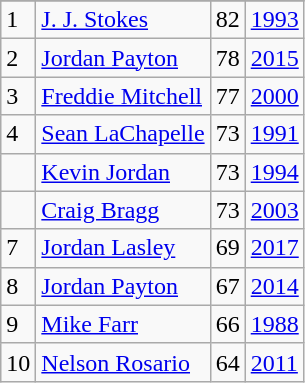<table class="wikitable">
<tr>
</tr>
<tr>
<td>1</td>
<td><a href='#'>J. J. Stokes</a></td>
<td>82</td>
<td><a href='#'>1993</a></td>
</tr>
<tr>
<td>2</td>
<td><a href='#'>Jordan Payton</a></td>
<td>78</td>
<td><a href='#'>2015</a></td>
</tr>
<tr>
<td>3</td>
<td><a href='#'>Freddie Mitchell</a></td>
<td>77</td>
<td><a href='#'>2000</a></td>
</tr>
<tr>
<td>4</td>
<td><a href='#'>Sean LaChapelle</a></td>
<td>73</td>
<td><a href='#'>1991</a></td>
</tr>
<tr>
<td></td>
<td><a href='#'>Kevin Jordan</a></td>
<td>73</td>
<td><a href='#'>1994</a></td>
</tr>
<tr>
<td></td>
<td><a href='#'>Craig Bragg</a></td>
<td>73</td>
<td><a href='#'>2003</a></td>
</tr>
<tr>
<td>7</td>
<td><a href='#'>Jordan Lasley</a></td>
<td>69</td>
<td><a href='#'>2017</a></td>
</tr>
<tr>
<td>8</td>
<td><a href='#'>Jordan Payton</a></td>
<td>67</td>
<td><a href='#'>2014</a></td>
</tr>
<tr>
<td>9</td>
<td><a href='#'>Mike Farr</a></td>
<td>66</td>
<td><a href='#'>1988</a></td>
</tr>
<tr>
<td>10</td>
<td><a href='#'>Nelson Rosario</a></td>
<td>64</td>
<td><a href='#'>2011</a></td>
</tr>
</table>
